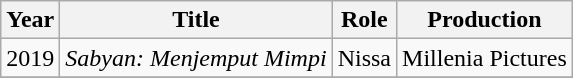<table class="wikitable sortable">
<tr>
<th>Year</th>
<th>Title</th>
<th>Role</th>
<th class="unsortable">Production</th>
</tr>
<tr>
<td rowspan="1">2019</td>
<td><em>Sabyan: Menjemput Mimpi</em></td>
<td>Nissa</td>
<td>Millenia Pictures</td>
</tr>
<tr>
</tr>
</table>
